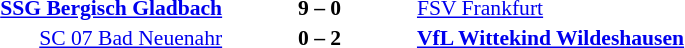<table width=100% cellspacing=1>
<tr>
<th width=25%></th>
<th width=10%></th>
<th width=25%></th>
<th></th>
</tr>
<tr style=font-size:90%>
<td align=right><strong><a href='#'>SSG Bergisch Gladbach</a></strong></td>
<td align=center><strong>9 – 0</strong></td>
<td><a href='#'>FSV Frankfurt</a></td>
</tr>
<tr style=font-size:90%>
<td align=right><a href='#'>SC 07 Bad Neuenahr</a></td>
<td align=center><strong>0 – 2</strong></td>
<td><strong><a href='#'>VfL Wittekind Wildeshausen</a></strong></td>
</tr>
</table>
